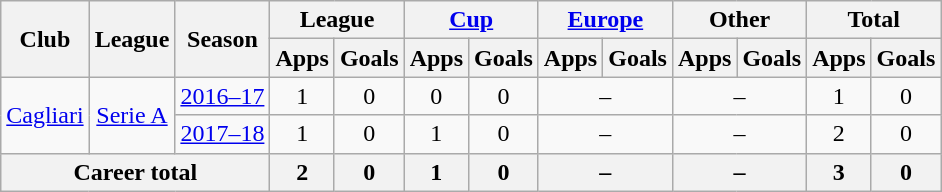<table class="wikitable" style="text-align: center;">
<tr>
<th rowspan="2">Club</th>
<th rowspan="2">League</th>
<th rowspan="2">Season</th>
<th colspan="2">League</th>
<th colspan="2"><a href='#'>Cup</a></th>
<th colspan="2"><a href='#'>Europe</a></th>
<th colspan="2">Other</th>
<th colspan="2">Total</th>
</tr>
<tr>
<th>Apps</th>
<th>Goals</th>
<th>Apps</th>
<th>Goals</th>
<th>Apps</th>
<th>Goals</th>
<th>Apps</th>
<th>Goals</th>
<th>Apps</th>
<th>Goals</th>
</tr>
<tr>
<td rowspan=2><a href='#'>Cagliari</a></td>
<td rowspan=2><a href='#'>Serie A</a></td>
<td><a href='#'>2016–17</a></td>
<td>1</td>
<td>0</td>
<td>0</td>
<td>0</td>
<td colspan=2>–</td>
<td colspan=2>–</td>
<td>1</td>
<td>0</td>
</tr>
<tr>
<td><a href='#'>2017–18</a></td>
<td>1</td>
<td>0</td>
<td>1</td>
<td>0</td>
<td colspan=2>–</td>
<td colspan=2>–</td>
<td>2</td>
<td>0</td>
</tr>
<tr>
<th colspan=3>Career total</th>
<th>2</th>
<th>0</th>
<th>1</th>
<th>0</th>
<th colspan=2>–</th>
<th colspan=2>–</th>
<th>3</th>
<th>0</th>
</tr>
</table>
